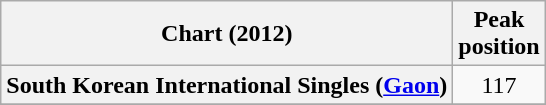<table class="wikitable plainrowheaders">
<tr>
<th scope="col">Chart (2012)</th>
<th scope="col">Peak<br>position</th>
</tr>
<tr>
<th scope="row">South Korean International Singles (<a href='#'>Gaon</a>)</th>
<td style="text-align:center;">117</td>
</tr>
<tr>
</tr>
</table>
